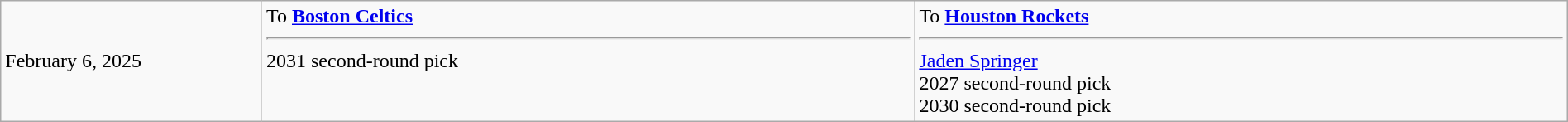<table class="wikitable" style="width:100%;">
<tr>
<td style="width:12%">February 6, 2025</td>
<td style="width:30%" valign="top">To <strong><a href='#'>Boston Celtics</a></strong><hr>2031 second-round pick</td>
<td style="width:30%" valign="top">To <strong><a href='#'>Houston Rockets</a></strong><hr><a href='#'>Jaden Springer</a><br>2027 second-round pick<br>2030 second-round pick</td>
</tr>
</table>
